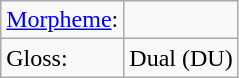<table class="wikitable">
<tr>
<td><a href='#'>Morpheme</a>:</td>
<td></td>
</tr>
<tr>
<td>Gloss:</td>
<td>Dual (DU)</td>
</tr>
</table>
